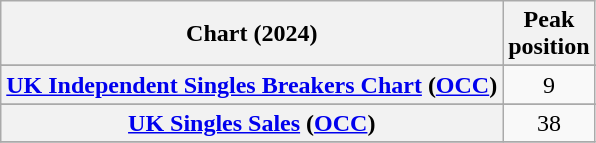<table class="wikitable sortable plainrowheaders" style="text-align:center">
<tr>
<th scope="col">Chart (2024)</th>
<th scope="col">Peak<br>position</th>
</tr>
<tr>
</tr>
<tr>
<th scope="row"><a href='#'>UK Independent Singles Breakers Chart</a> (<a href='#'>OCC</a>)</th>
<td>9</td>
</tr>
<tr>
</tr>
<tr>
<th scope="row"><a href='#'>UK Singles Sales</a> (<a href='#'>OCC</a>)</th>
<td>38</td>
</tr>
<tr>
</tr>
</table>
